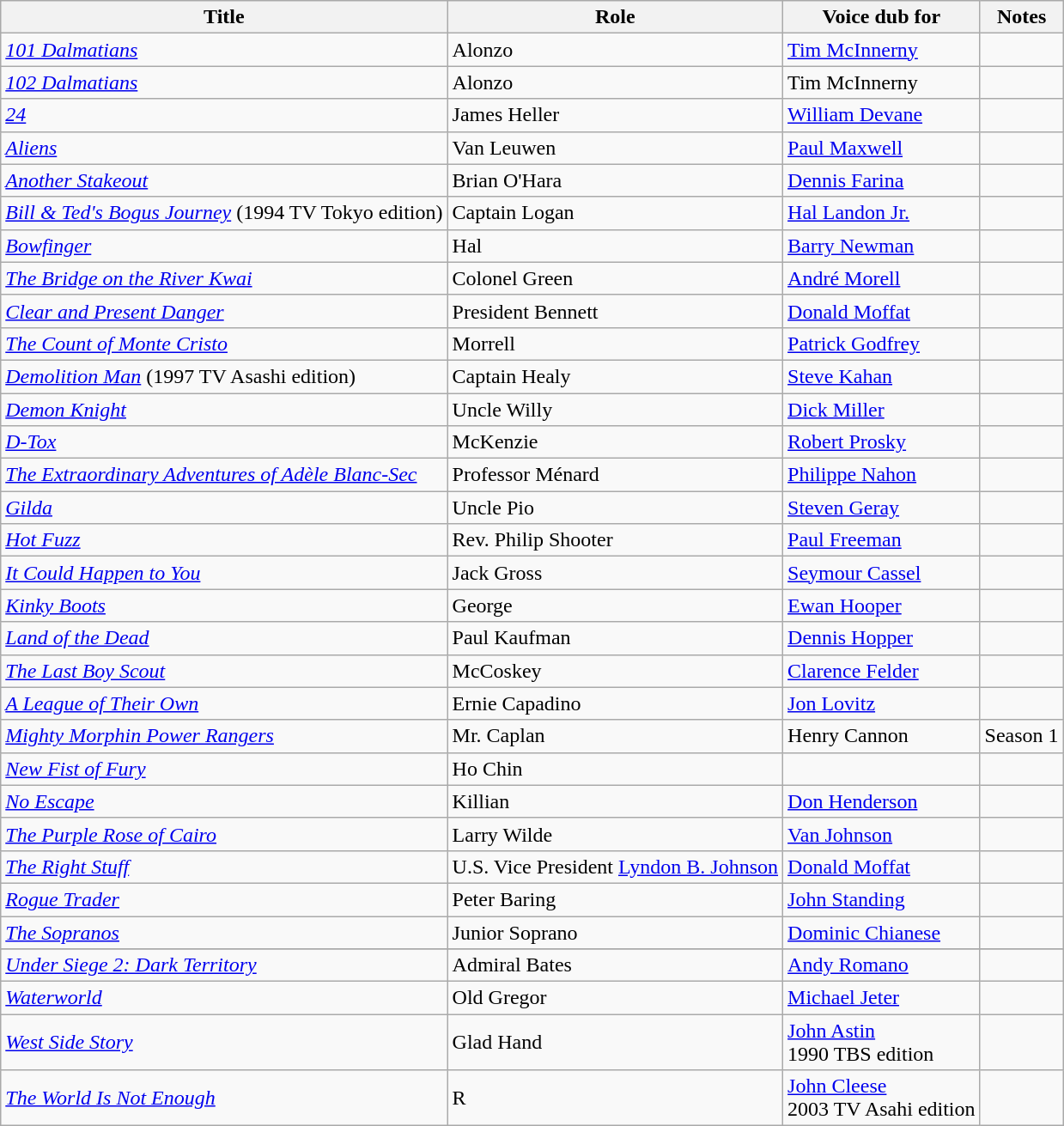<table class="wikitable sortable plainrowheaders">
<tr>
<th>Title</th>
<th>Role</th>
<th>Voice dub for</th>
<th class="unsortable">Notes</th>
</tr>
<tr>
<td><em><a href='#'>101 Dalmatians</a></em></td>
<td>Alonzo</td>
<td><a href='#'>Tim McInnerny</a></td>
<td></td>
</tr>
<tr>
<td><em><a href='#'>102 Dalmatians</a></em></td>
<td>Alonzo</td>
<td>Tim McInnerny</td>
<td></td>
</tr>
<tr>
<td><em><a href='#'>24</a></em></td>
<td>James Heller</td>
<td><a href='#'>William Devane</a></td>
<td></td>
</tr>
<tr>
<td><em><a href='#'>Aliens</a></em></td>
<td>Van Leuwen</td>
<td><a href='#'>Paul Maxwell</a></td>
<td></td>
</tr>
<tr>
<td><em><a href='#'>Another Stakeout</a></em></td>
<td>Brian O'Hara</td>
<td><a href='#'>Dennis Farina</a></td>
<td></td>
</tr>
<tr>
<td><em><a href='#'>Bill & Ted's Bogus Journey</a></em> (1994 TV Tokyo edition)</td>
<td>Captain Logan</td>
<td><a href='#'>Hal Landon Jr.</a></td>
<td></td>
</tr>
<tr>
<td><em><a href='#'>Bowfinger</a></em></td>
<td>Hal</td>
<td><a href='#'>Barry Newman</a></td>
<td></td>
</tr>
<tr>
<td><em><a href='#'>The Bridge on the River Kwai</a></em></td>
<td>Colonel Green</td>
<td><a href='#'>André Morell</a></td>
<td></td>
</tr>
<tr>
<td><em><a href='#'>Clear and Present Danger</a></em></td>
<td>President Bennett</td>
<td><a href='#'>Donald Moffat</a></td>
<td></td>
</tr>
<tr>
<td><em><a href='#'>The Count of Monte Cristo</a></em></td>
<td>Morrell</td>
<td><a href='#'>Patrick Godfrey</a></td>
<td></td>
</tr>
<tr>
<td><em><a href='#'>Demolition Man</a></em> (1997 TV Asashi edition)</td>
<td>Captain Healy</td>
<td><a href='#'>Steve Kahan</a></td>
<td></td>
</tr>
<tr>
<td><em><a href='#'>Demon Knight</a></em></td>
<td>Uncle Willy</td>
<td><a href='#'>Dick Miller</a></td>
<td></td>
</tr>
<tr>
<td><em><a href='#'>D-Tox</a></em></td>
<td>McKenzie</td>
<td><a href='#'>Robert Prosky</a></td>
<td></td>
</tr>
<tr>
<td><em><a href='#'>The Extraordinary Adventures of Adèle Blanc-Sec</a></em></td>
<td>Professor Ménard</td>
<td><a href='#'>Philippe Nahon</a></td>
<td></td>
</tr>
<tr>
<td><em><a href='#'>Gilda</a></em></td>
<td>Uncle Pio</td>
<td><a href='#'>Steven Geray</a></td>
<td></td>
</tr>
<tr>
<td><em><a href='#'>Hot Fuzz</a></em></td>
<td>Rev. Philip Shooter</td>
<td><a href='#'>Paul Freeman</a></td>
<td></td>
</tr>
<tr>
<td><em><a href='#'>It Could Happen to You</a></em></td>
<td>Jack Gross</td>
<td><a href='#'>Seymour Cassel</a></td>
<td></td>
</tr>
<tr>
<td><em><a href='#'>Kinky Boots</a></em></td>
<td>George</td>
<td><a href='#'>Ewan Hooper</a></td>
<td></td>
</tr>
<tr>
<td><em><a href='#'>Land of the Dead</a></em></td>
<td>Paul Kaufman</td>
<td><a href='#'>Dennis Hopper</a></td>
<td></td>
</tr>
<tr>
<td><em><a href='#'>The Last Boy Scout</a></em></td>
<td>McCoskey</td>
<td><a href='#'>Clarence Felder</a></td>
<td></td>
</tr>
<tr>
<td><em><a href='#'>A League of Their Own</a></em></td>
<td>Ernie Capadino</td>
<td><a href='#'>Jon Lovitz</a></td>
<td></td>
</tr>
<tr>
<td><em><a href='#'>Mighty Morphin Power Rangers</a></em></td>
<td>Mr. Caplan</td>
<td>Henry Cannon</td>
<td>Season 1</td>
</tr>
<tr>
<td><em><a href='#'>New Fist of Fury</a></em></td>
<td>Ho Chin</td>
<td></td>
<td></td>
</tr>
<tr>
<td><em><a href='#'>No Escape</a></em></td>
<td>Killian</td>
<td><a href='#'>Don Henderson</a></td>
<td></td>
</tr>
<tr>
<td><em><a href='#'>The Purple Rose of Cairo</a></em></td>
<td>Larry Wilde</td>
<td><a href='#'>Van Johnson</a></td>
<td></td>
</tr>
<tr>
<td><em><a href='#'>The Right Stuff</a></em></td>
<td>U.S. Vice President <a href='#'>Lyndon B. Johnson</a></td>
<td><a href='#'>Donald Moffat</a></td>
<td></td>
</tr>
<tr>
<td><em><a href='#'>Rogue Trader</a></em></td>
<td>Peter Baring</td>
<td><a href='#'>John Standing</a></td>
<td></td>
</tr>
<tr>
<td><em><a href='#'>The Sopranos</a></em></td>
<td>Junior Soprano</td>
<td><a href='#'>Dominic Chianese</a></td>
<td></td>
</tr>
<tr>
</tr>
<tr>
</tr>
<tr>
<td><em><a href='#'>Under Siege 2: Dark Territory</a></em></td>
<td>Admiral Bates</td>
<td><a href='#'>Andy Romano</a></td>
<td></td>
</tr>
<tr>
<td><em><a href='#'>Waterworld</a></em></td>
<td>Old Gregor</td>
<td><a href='#'>Michael Jeter</a></td>
<td></td>
</tr>
<tr>
<td><em><a href='#'>West Side Story</a></em></td>
<td>Glad Hand</td>
<td><a href='#'>John Astin</a><br>1990 TBS edition</td>
<td></td>
</tr>
<tr>
<td><em><a href='#'>The World Is Not Enough</a></em></td>
<td>R</td>
<td><a href='#'>John Cleese</a><br>2003 TV Asahi edition</td>
<td></td>
</tr>
</table>
